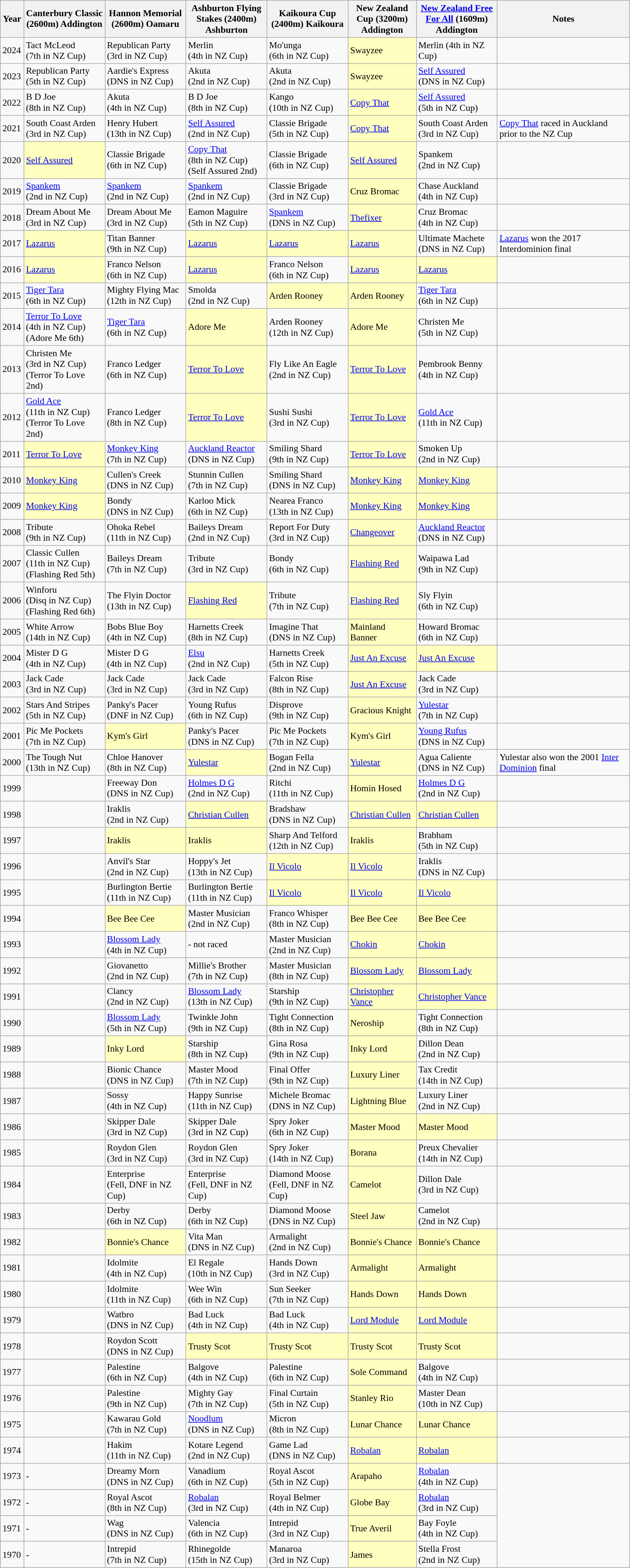<table class="wikitable sortable" style="font-size:90%">
<tr>
<th width="30px">Year<br></th>
<th width="120px">Canterbury Classic (2600m) Addington<br></th>
<th width="120px">Hannon Memorial (2600m) Oamaru<br></th>
<th width="120px">Ashburton Flying Stakes (2400m) Ashburton<br></th>
<th width="120px">Kaikoura Cup (2400m) Kaikoura<br></th>
<th width="100px">New Zealand Cup (3200m) Addington<br></th>
<th width="120px"><a href='#'>New Zealand Free For All</a> (1609m) Addington<br></th>
<th width="200px">Notes<br></th>
</tr>
<tr>
<td>2024</td>
<td>Tact McLeod<br>(7th in NZ Cup)</td>
<td>Republican Party<br>(3rd in NZ Cup)</td>
<td>Merlin <br>(4th in NZ Cup)</td>
<td>Mo'unga<br>(6th in NZ Cup)</td>
<td style="background:#ffffbf;">Swayzee</td>
<td>Merlin (4th in NZ Cup)</td>
</tr>
<tr>
<td>2023</td>
<td>Republican Party <br>(5th in NZ Cup)</td>
<td>Aardie's Express<br>(DNS in NZ Cup)</td>
<td>Akuta <br>(2nd in NZ Cup)</td>
<td>Akuta  <br>(2nd in NZ Cup)</td>
<td style="background:#ffffbf;">Swayzee</td>
<td><a href='#'>Self Assured</a> <br>(DNS in NZ Cup)</td>
<td></td>
</tr>
<tr>
<td>2022</td>
<td>B D Joe <br>(8th in NZ Cup)</td>
<td>Akuta <br>(4th in NZ Cup)</td>
<td>B D Joe<br>(8th in NZ Cup)</td>
<td>Kango <br>(10th in NZ Cup)</td>
<td style="background:#ffffbf;"><a href='#'>Copy That</a></td>
<td><a href='#'>Self Assured</a> <br>(5th in NZ Cup)</td>
</tr>
<tr>
<td>2021</td>
<td>South Coast Arden <br>(3rd in NZ Cup)</td>
<td>Henry Hubert <br>(13th in NZ Cup)</td>
<td><a href='#'>Self Assured</a> <br>(2nd in NZ Cup)</td>
<td>Classie Brigade <br>(5th in NZ Cup)</td>
<td style="background:#ffffbf;"><a href='#'>Copy That</a></td>
<td>South Coast Arden<br>(3rd in NZ Cup)</td>
<td><a href='#'>Copy That</a> raced in Auckland prior to the NZ Cup</td>
</tr>
<tr>
<td>2020</td>
<td style="background:#ffffbf;"><a href='#'>Self Assured</a></td>
<td>Classie Brigade <br>(6th in NZ Cup)</td>
<td><a href='#'>Copy That</a> <br>(8th in NZ Cup)<br>(Self Assured 2nd)</td>
<td>Classie Brigade<br>(6th in NZ Cup)</td>
<td style="background:#ffffbf;"><a href='#'>Self Assured</a></td>
<td>Spankem <br>(2nd in NZ Cup)</td>
<td></td>
</tr>
<tr>
<td>2019</td>
<td><a href='#'>Spankem</a><br>(2nd in NZ Cup)</td>
<td><a href='#'>Spankem</a><br>(2nd in NZ Cup)</td>
<td><a href='#'>Spankem</a><br>(2nd in NZ Cup)</td>
<td>Classie Brigade <br>(3rd in NZ Cup)</td>
<td style="background:#ffffbf;">Cruz Bromac</td>
<td>Chase Auckland <br>(4th in NZ Cup)</td>
<td></td>
</tr>
<tr>
<td>2018</td>
<td>Dream About Me <br>(3rd in NZ Cup)</td>
<td>Dream About Me<br>(3rd in NZ Cup)</td>
<td>Eamon Maguire<br>(5th in NZ Cup)</td>
<td><a href='#'>Spankem</a> <br>(DNS in NZ Cup)</td>
<td style="background:#ffffbf;"><a href='#'>Thefixer</a></td>
<td>Cruz Bromac<br>(4th in NZ Cup)</td>
<td></td>
</tr>
<tr>
<td>2017</td>
<td style="background:#ffffbf;"><a href='#'>Lazarus</a></td>
<td>Titan Banner <br>(9th in NZ Cup)</td>
<td style="background:#ffffbf;"><a href='#'>Lazarus</a></td>
<td style="background:#ffffbf;"><a href='#'>Lazarus</a></td>
<td style="background:#ffffbf;"><a href='#'>Lazarus</a></td>
<td>Ultimate Machete <br>(DNS in NZ Cup)</td>
<td><a href='#'>Lazarus</a> won the 2017 Interdominion final</td>
</tr>
<tr>
<td>2016</td>
<td style="background:#ffffbf;"><a href='#'>Lazarus</a></td>
<td>Franco Nelson <br>(6th in NZ Cup)</td>
<td style="background:#ffffbf;"><a href='#'>Lazarus</a></td>
<td>Franco Nelson<br>(6th in NZ Cup)</td>
<td style="background:#ffffbf;"><a href='#'>Lazarus</a></td>
<td style="background:#ffffbf;"><a href='#'>Lazarus</a></td>
<td></td>
</tr>
<tr>
<td>2015</td>
<td><a href='#'>Tiger Tara</a> <br>(6th in NZ Cup)</td>
<td>Mighty Flying Mac <br>(12th in NZ Cup)</td>
<td>Smolda <br>(2nd in NZ Cup)</td>
<td style="background:#ffffbf;">Arden Rooney</td>
<td style="background:#ffffbf;">Arden Rooney</td>
<td><a href='#'>Tiger Tara</a> <br>(6th in NZ Cup)</td>
<td></td>
</tr>
<tr>
<td>2014</td>
<td><a href='#'>Terror To Love</a> <br>(4th in NZ Cup)<br>(Adore Me 6th)</td>
<td><a href='#'>Tiger Tara</a> <br>(6th in NZ Cup)</td>
<td style="background:#ffffbf;">Adore Me</td>
<td>Arden Rooney <br>(12th in NZ Cup)</td>
<td style="background:#ffffbf;">Adore Me</td>
<td>Christen Me <br>(5th in NZ Cup)</td>
<td></td>
</tr>
<tr>
<td>2013</td>
<td>Christen Me <br>(3rd in NZ Cup)<br>(Terror To Love 2nd)</td>
<td>Franco Ledger<br>(6th in NZ Cup)</td>
<td style="background:#ffffbf;"><a href='#'>Terror To Love</a></td>
<td>Fly Like An Eagle<br>(2nd in NZ Cup)</td>
<td style="background:#ffffbf;"><a href='#'>Terror To Love</a></td>
<td>Pembrook Benny <br>(4th in NZ Cup)</td>
<td></td>
</tr>
<tr>
<td>2012</td>
<td><a href='#'>Gold Ace</a> <br>(11th in NZ Cup)<br>(Terror To Love 2nd)</td>
<td>Franco Ledger <br>(8th in NZ Cup)</td>
<td style="background:#ffffbf;"><a href='#'>Terror To Love</a></td>
<td>Sushi Sushi <br>(3rd in NZ Cup)</td>
<td style="background:#ffffbf;"><a href='#'>Terror To Love</a></td>
<td><a href='#'>Gold Ace</a> <br>(11th in NZ Cup)</td>
<td></td>
</tr>
<tr>
<td>2011</td>
<td style="background:#ffffbf;"><a href='#'>Terror To Love</a></td>
<td><a href='#'>Monkey King</a><br>(7th in NZ Cup)</td>
<td><a href='#'>Auckland Reactor</a> <br>(DNS in NZ Cup)</td>
<td>Smiling Shard<br>(9th in NZ Cup)</td>
<td style="background:#ffffbf;"><a href='#'>Terror To Love</a></td>
<td>Smoken Up <br>(2nd in NZ Cup)</td>
<td></td>
</tr>
<tr>
<td>2010</td>
<td style="background:#ffffbf;"><a href='#'>Monkey King</a></td>
<td>Cullen's Creek <br>(DNS in NZ Cup)</td>
<td>Stunnin Cullen <br>(7th in NZ Cup)</td>
<td>Smiling Shard <br>(DNS in NZ Cup)</td>
<td style="background:#ffffbf;"><a href='#'>Monkey King</a></td>
<td style="background:#ffffbf;"><a href='#'>Monkey King</a></td>
<td></td>
</tr>
<tr>
<td>2009</td>
<td style="background:#ffffbf;"><a href='#'>Monkey King</a></td>
<td>Bondy <br>(DNS in NZ Cup)</td>
<td>Karloo Mick<br>(6th in NZ Cup)</td>
<td>Nearea Franco<br>(13th in NZ Cup)</td>
<td style="background:#ffffbf;"><a href='#'>Monkey King</a></td>
<td style="background:#ffffbf;"><a href='#'>Monkey King</a></td>
<td></td>
</tr>
<tr>
<td>2008</td>
<td>Tribute<br>(9th in NZ Cup)</td>
<td>Ohoka Rebel<br>(11th in NZ Cup)</td>
<td>Baileys Dream <br>(2nd in NZ Cup)</td>
<td>Report For Duty<br>(3rd in NZ Cup)</td>
<td style="background:#ffffbf;"><a href='#'>Changeover</a></td>
<td><a href='#'>Auckland Reactor</a><br>(DNS in NZ Cup)</td>
<td></td>
</tr>
<tr>
<td>2007</td>
<td>Classic Cullen <br>(11th in NZ Cup)<br>(Flashing Red 5th)</td>
<td>Baileys Dream <br>(7th in NZ Cup)</td>
<td>Tribute<br>(3rd in NZ Cup)</td>
<td>Bondy<br>(6th in NZ Cup)</td>
<td style="background:#ffffbf;"><a href='#'>Flashing Red</a></td>
<td>Waipawa Lad <br>(9th in NZ Cup)</td>
<td></td>
</tr>
<tr>
<td>2006</td>
<td>Winforu <br>(Disq in NZ Cup)<br>(Flashing Red 6th)</td>
<td>The Flyin Doctor<br>(13th in NZ Cup)</td>
<td style="background:#ffffbf;"><a href='#'>Flashing Red</a></td>
<td>Tribute<br>(7th in NZ Cup)</td>
<td style="background:#ffffbf;"><a href='#'>Flashing Red</a></td>
<td>Sly Flyin<br>(6th in NZ Cup)</td>
<td></td>
</tr>
<tr>
<td>2005</td>
<td>White Arrow<br>(14th in NZ Cup)</td>
<td>Bobs Blue Boy <br>(4th in NZ Cup)</td>
<td>Harnetts Creek<br>(8th in NZ Cup)</td>
<td>Imagine That <br>(DNS in NZ Cup)</td>
<td style="background:#ffffbf;">Mainland Banner</td>
<td>Howard Bromac<br>(6th in NZ Cup)</td>
<td></td>
</tr>
<tr>
<td>2004</td>
<td>Mister D G<br>(4th in NZ Cup)</td>
<td>Mister D G <br>(4th in NZ Cup)</td>
<td><a href='#'>Elsu</a><br>(2nd in NZ Cup)</td>
<td>Harnetts Creek<br>(5th in NZ Cup)</td>
<td style="background:#ffffbf;"><a href='#'>Just An Excuse</a></td>
<td style="background:#ffffbf;"><a href='#'>Just An Excuse</a></td>
<td></td>
</tr>
<tr>
<td>2003</td>
<td>Jack Cade <br>(3rd in NZ Cup)</td>
<td>Jack Cade<br>(3rd in NZ Cup)</td>
<td>Jack Cade <br>(3rd in NZ Cup)</td>
<td>Falcon Rise <br>(8th in NZ Cup)</td>
<td style="background:#ffffbf;"><a href='#'>Just An Excuse</a></td>
<td>Jack Cade<br>(3rd in NZ Cup)</td>
<td></td>
</tr>
<tr>
<td>2002</td>
<td>Stars And Stripes<br>(5th in NZ Cup)</td>
<td>Panky's Pacer <br>(DNF in NZ Cup)</td>
<td>Young Rufus <br>(6th in NZ Cup)</td>
<td>Disprove<br>(9th in NZ Cup)</td>
<td style="background:#ffffbf;">Gracious Knight</td>
<td><a href='#'>Yulestar</a><br>(7th in NZ Cup)</td>
<td></td>
</tr>
<tr>
<td>2001</td>
<td>Pic Me Pockets<br>(7th in NZ Cup)</td>
<td style="background:#ffffbf;">Kym's Girl</td>
<td>Panky's Pacer<br>(DNS in NZ Cup)</td>
<td>Pic Me Pockets<br>(7th in NZ Cup)</td>
<td style="background:#ffffbf;">Kym's Girl</td>
<td><a href='#'>Young Rufus</a> <br>(DNS in NZ Cup)</td>
<td></td>
</tr>
<tr>
<td>2000</td>
<td>The Tough Nut<br>(13th in NZ Cup)</td>
<td>Chloe Hanover <br>(8th in NZ Cup)</td>
<td style="background:#ffffbf;"><a href='#'>Yulestar</a></td>
<td>Bogan Fella<br>(2nd in NZ Cup)</td>
<td style="background:#ffffbf;"><a href='#'>Yulestar</a></td>
<td>Agua Caliente<br>(DNS in NZ Cup)</td>
<td>Yulestar also won the 2001 <a href='#'>Inter Dominion</a> final</td>
</tr>
<tr>
<td>1999</td>
<td></td>
<td>Freeway Don <br>(DNS in NZ Cup)</td>
<td><a href='#'>Holmes D G</a> <br>(2nd in NZ Cup)</td>
<td>Ritchi<br>(11th in NZ Cup)</td>
<td style="background:#ffffbf;">Homin Hosed</td>
<td><a href='#'>Holmes D G</a> <br>(2nd in NZ Cup)</td>
<td></td>
</tr>
<tr>
<td>1998</td>
<td></td>
<td>Iraklis <br>(2nd in NZ Cup)</td>
<td style="background:#ffffbf;"><a href='#'>Christian Cullen</a></td>
<td>Bradshaw <br>(DNS in NZ Cup)</td>
<td style="background:#ffffbf;"><a href='#'>Christian Cullen</a></td>
<td style="background:#ffffbf;"><a href='#'>Christian Cullen</a></td>
<td></td>
</tr>
<tr>
<td>1997</td>
<td></td>
<td style="background:#ffffbf;">Iraklis</td>
<td style="background:#ffffbf;">Iraklis</td>
<td>Sharp And Telford <br>(12th in NZ Cup)</td>
<td style="background:#ffffbf;">Iraklis</td>
<td>Brabham <br>(5th in NZ Cup)</td>
<td></td>
</tr>
<tr>
<td>1996</td>
<td></td>
<td>Anvil's Star <br>(2nd in NZ Cup)</td>
<td>Hoppy's Jet <br>(13th in NZ Cup)</td>
<td style="background:#ffffbf;"><a href='#'>Il Vicolo</a></td>
<td style="background:#ffffbf;"><a href='#'>Il Vicolo</a></td>
<td>Iraklis <br>(DNS in NZ Cup)</td>
<td></td>
</tr>
<tr>
<td>1995</td>
<td></td>
<td>Burlington Bertie<br>(11th in NZ Cup)</td>
<td>Burlington Bertie<br>(11th in NZ Cup)</td>
<td style="background:#ffffbf;"><a href='#'>Il Vicolo</a></td>
<td style="background:#ffffbf;"><a href='#'>Il Vicolo</a></td>
<td style="background:#ffffbf;"><a href='#'>Il Vicolo</a></td>
<td></td>
</tr>
<tr>
<td>1994</td>
<td></td>
<td style="background:#ffffbf;">Bee Bee Cee</td>
<td>Master Musician <br>(2nd in NZ Cup)</td>
<td>Franco Whisper <br>(8th in NZ Cup)</td>
<td style="background:#ffffbf;">Bee Bee Cee</td>
<td style="background:#ffffbf;">Bee Bee Cee</td>
<td></td>
</tr>
<tr>
<td>1993</td>
<td></td>
<td><a href='#'>Blossom Lady</a><br>(4th in NZ Cup)</td>
<td>- not raced</td>
<td>Master Musician <br>(2nd in NZ Cup)</td>
<td style="background:#ffffbf;"><a href='#'>Chokin</a></td>
<td style="background:#ffffbf;"><a href='#'>Chokin</a></td>
<td></td>
</tr>
<tr>
<td>1992</td>
<td></td>
<td>Giovanetto <br>(2nd in NZ Cup)</td>
<td>Millie's Brother <br>(7th in NZ Cup)</td>
<td>Master Musician<br>(8th in NZ Cup)</td>
<td style="background:#ffffbf;"><a href='#'>Blossom Lady</a></td>
<td style="background:#ffffbf;"><a href='#'>Blossom Lady</a></td>
<td></td>
</tr>
<tr>
<td>1991</td>
<td></td>
<td>Clancy<br>(2nd in NZ Cup)</td>
<td><a href='#'>Blossom Lady</a> <br>(13th in NZ Cup)</td>
<td>Starship <br>(9th in NZ Cup)</td>
<td style="background:#ffffbf;"><a href='#'>Christopher Vance</a></td>
<td style="background:#ffffbf;"><a href='#'>Christopher Vance</a></td>
<td></td>
</tr>
<tr>
<td>1990</td>
<td></td>
<td><a href='#'>Blossom Lady</a><br>(5th in NZ Cup)</td>
<td>Twinkle John<br>(9th in NZ Cup)</td>
<td>Tight Connection <br>(8th in NZ Cup)</td>
<td style="background:#ffffbf;">Neroship</td>
<td>Tight Connection<br>(8th in NZ Cup)</td>
<td></td>
</tr>
<tr>
<td>1989</td>
<td></td>
<td style="background:#ffffbf;">Inky Lord</td>
<td>Starship<br>(8th in NZ Cup)</td>
<td>Gina Rosa <br>(9th in NZ Cup)</td>
<td style="background:#ffffbf;">Inky Lord</td>
<td>Dillon Dean<br>(2nd in NZ Cup)</td>
<td></td>
</tr>
<tr>
<td>1988</td>
<td></td>
<td>Bionic Chance<br>(DNS in NZ Cup)</td>
<td>Master Mood<br>(7th in NZ Cup)</td>
<td>Final Offer <br>(9th in NZ Cup)</td>
<td style="background:#ffffbf;">Luxury Liner</td>
<td>Tax Credit<br>(14th in NZ Cup)</td>
<td></td>
</tr>
<tr>
<td>1987</td>
<td></td>
<td>Sossy <br>(4th in NZ Cup)</td>
<td>Happy Sunrise <br>(11th in NZ Cup)</td>
<td>Michele Bromac<br>(DNS in NZ Cup)</td>
<td style="background:#ffffbf;">Lightning Blue</td>
<td>Luxury Liner<br>(2nd in NZ Cup)</td>
<td></td>
</tr>
<tr>
<td>1986</td>
<td></td>
<td>Skipper Dale<br>(3rd in NZ Cup)</td>
<td>Skipper Dale<br>(3rd in NZ Cup)</td>
<td>Spry Joker <br>(6th in NZ Cup)</td>
<td style="background:#ffffbf;">Master Mood</td>
<td style="background:#ffffbf;">Master Mood</td>
<td></td>
</tr>
<tr>
<td>1985</td>
<td></td>
<td>Roydon Glen<br>(3rd in NZ Cup)</td>
<td>Roydon Glen <br>(3rd in NZ Cup)</td>
<td>Spry Joker<br>(14th in NZ Cup)</td>
<td style="background:#ffffbf;">Borana</td>
<td>Preux Chevalier<br>(14th in NZ Cup)</td>
<td></td>
</tr>
<tr>
<td>1984</td>
<td></td>
<td>Enterprise <br>(Fell, DNF in NZ Cup)</td>
<td>Enterprise <br>(Fell, DNF in NZ Cup)</td>
<td>Diamond Moose <br>(Fell, DNF in NZ Cup)</td>
<td style="background:#ffffbf;">Camelot</td>
<td>Dillon Dale <br>(3rd in NZ Cup)</td>
<td></td>
</tr>
<tr>
<td>1983</td>
<td></td>
<td>Derby<br>(6th in NZ Cup)</td>
<td>Derby <br>(6th in NZ Cup)</td>
<td>Diamond Moose <br>(DNS in NZ Cup)</td>
<td style="background:#ffffbf;">Steel Jaw</td>
<td>Camelot<br>(2nd in NZ Cup)</td>
<td></td>
</tr>
<tr>
<td>1982</td>
<td></td>
<td style="background:#ffffbf;">Bonnie's Chance</td>
<td>Vita Man <br>(DNS in NZ Cup)</td>
<td>Armalight<br>(2nd in NZ Cup)</td>
<td style="background:#ffffbf;">Bonnie's Chance</td>
<td style="background:#ffffbf;">Bonnie's Chance</td>
<td></td>
</tr>
<tr>
<td>1981</td>
<td></td>
<td>Idolmite<br>(4th in NZ Cup)</td>
<td>El Regale <br>(10th in NZ Cup)</td>
<td>Hands Down<br>(3rd in NZ Cup)</td>
<td style="background:#ffffbf;">Armalight</td>
<td style="background:#ffffbf;">Armalight</td>
<td></td>
</tr>
<tr>
<td>1980</td>
<td></td>
<td>Idolmite<br>(11th in NZ Cup)</td>
<td>Wee Win<br>(6th in NZ Cup)</td>
<td>Sun Seeker<br>(7th in NZ Cup)</td>
<td style="background:#ffffbf;">Hands Down</td>
<td style="background:#ffffbf;">Hands Down</td>
<td></td>
</tr>
<tr>
<td>1979</td>
<td></td>
<td>Watbro<br>(DNS in NZ Cup)</td>
<td>Bad Luck<br>(4th in NZ Cup)</td>
<td>Bad Luck<br>(4th in NZ Cup)</td>
<td style="background:#ffffbf;"><a href='#'>Lord Module</a></td>
<td style="background:#ffffbf;"><a href='#'>Lord Module</a></td>
<td></td>
</tr>
<tr>
<td>1978</td>
<td></td>
<td>Roydon Scott<br>(DNS in NZ Cup)</td>
<td style="background:#ffffbf;">Trusty Scot</td>
<td style="background:#ffffbf;">Trusty Scot</td>
<td style="background:#ffffbf;">Trusty Scot</td>
<td style="background:#ffffbf;">Trusty Scot</td>
<td></td>
</tr>
<tr>
<td>1977</td>
<td></td>
<td>Palestine<br>(6th in NZ Cup)</td>
<td>Balgove<br>(4th in NZ Cup)</td>
<td>Palestine<br>(6th in NZ Cup)</td>
<td style="background:#ffffbf;">Sole Command</td>
<td>Balgove <br>(4th in NZ Cup)</td>
<td></td>
</tr>
<tr>
<td>1976</td>
<td></td>
<td>Palestine<br>(9th in NZ Cup)</td>
<td>Mighty Gay<br>(7th in NZ Cup)</td>
<td>Final Curtain <br>(5th in NZ Cup)</td>
<td style="background:#ffffbf;">Stanley Rio</td>
<td>Master Dean<br>(10th in NZ Cup)</td>
<td></td>
</tr>
<tr>
<td>1975</td>
<td></td>
<td>Kawarau Gold <br>(7th in NZ Cup)</td>
<td><a href='#'>Noodlum</a> <br>(DNS in NZ Cup)</td>
<td>Micron <br>(8th in NZ Cup)</td>
<td style="background:#ffffbf;">Lunar Chance</td>
<td style="background:#ffffbf;">Lunar Chance</td>
<td></td>
</tr>
<tr>
<td>1974</td>
<td></td>
<td>Hakim<br>(11th in NZ Cup)</td>
<td>Kotare Legend <br>(2nd in NZ Cup)</td>
<td>Game Lad<br>(DNS in NZ Cup)</td>
<td style="background:#ffffbf;"><a href='#'>Robalan</a></td>
<td style="background:#ffffbf;"><a href='#'>Robalan</a></td>
<td></td>
</tr>
<tr>
<td>1973</td>
<td>-</td>
<td>Dreamy Morn <br>(DNS in NZ Cup)</td>
<td>Vanadium <br>(6th in NZ Cup)</td>
<td>Royal Ascot <br>(5th in NZ Cup)</td>
<td style="background:#ffffbf;">Arapaho</td>
<td><a href='#'>Robalan</a><br>(4th in NZ Cup)</td>
</tr>
<tr>
<td>1972</td>
<td>-</td>
<td>Royal Ascot<br>(8th in NZ Cup)</td>
<td><a href='#'>Robalan</a><br>(3rd in NZ Cup)</td>
<td>Royal Belmer <br>(4th in NZ Cup)</td>
<td style="background:#ffffbf;">Globe Bay</td>
<td><a href='#'>Robalan</a><br>(3rd in NZ Cup)</td>
</tr>
<tr>
<td>1971</td>
<td>-</td>
<td>Wag<br>(DNS in NZ Cup)</td>
<td>Valencia <br>(6th in NZ Cup)</td>
<td>Intrepid <br>(3rd in NZ Cup)</td>
<td style="background:#ffffbf;">True Averil</td>
<td>Bay Foyle<br>(4th in NZ Cup)</td>
</tr>
<tr>
<td>1970</td>
<td>-</td>
<td>Intrepid<br>(7th in NZ Cup)</td>
<td>Rhinegolde<br>(15th in NZ Cup)</td>
<td>Manaroa <br>(3rd in NZ Cup)</td>
<td style="background:#ffffbf;">James</td>
<td>Stella Frost<br>(2nd in NZ Cup)</td>
</tr>
</table>
